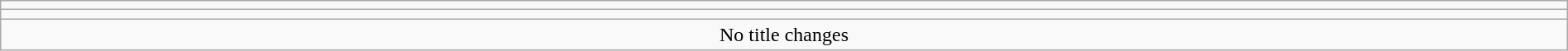<table class="wikitable" style="text-align:center; width:100%;">
<tr>
<td colspan=5></td>
</tr>
<tr>
<td colspan=5><strong></strong></td>
</tr>
<tr>
<td colspan="5">No title changes</td>
</tr>
</table>
